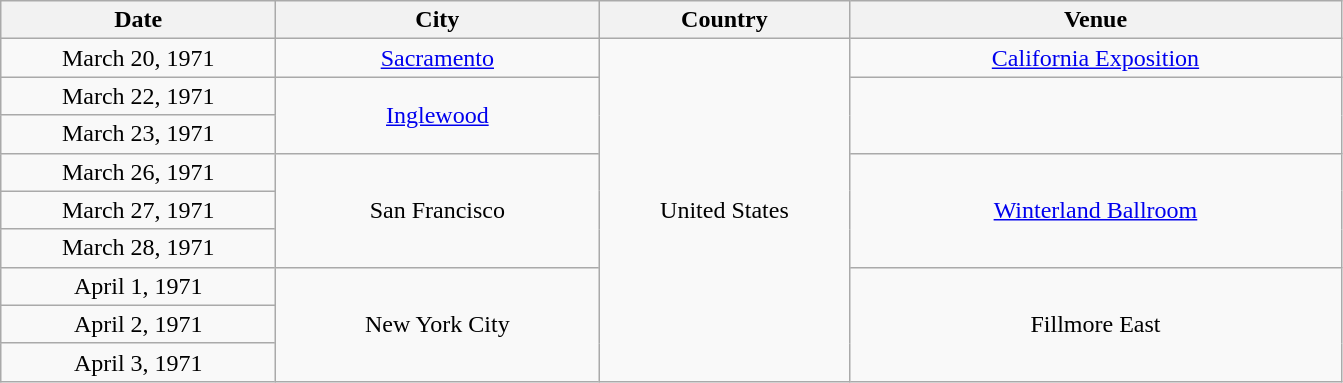<table class="wikitable sortable plainrowheaders" style="text-align:center;">
<tr>
<th scope="col" style="width:11em;">Date</th>
<th scope="col" style="width:13em;">City</th>
<th scope="col" style="width:10em;">Country</th>
<th scope="col" style="width:20em;">Venue</th>
</tr>
<tr>
<td>March 20, 1971</td>
<td><a href='#'>Sacramento</a></td>
<td rowspan="9">United States</td>
<td><a href='#'>California Exposition</a></td>
</tr>
<tr>
<td>March 22, 1971</td>
<td rowspan="2"><a href='#'>Inglewood</a></td>
<td rowspan="2"></td>
</tr>
<tr>
<td>March 23, 1971</td>
</tr>
<tr>
<td>March 26, 1971</td>
<td rowspan="3">San Francisco</td>
<td rowspan="3"><a href='#'>Winterland Ballroom</a></td>
</tr>
<tr>
<td>March 27, 1971</td>
</tr>
<tr>
<td>March 28, 1971</td>
</tr>
<tr>
<td>April 1, 1971</td>
<td rowspan="3">New York City</td>
<td rowspan="3">Fillmore East</td>
</tr>
<tr>
<td>April 2, 1971</td>
</tr>
<tr>
<td>April 3, 1971</td>
</tr>
</table>
